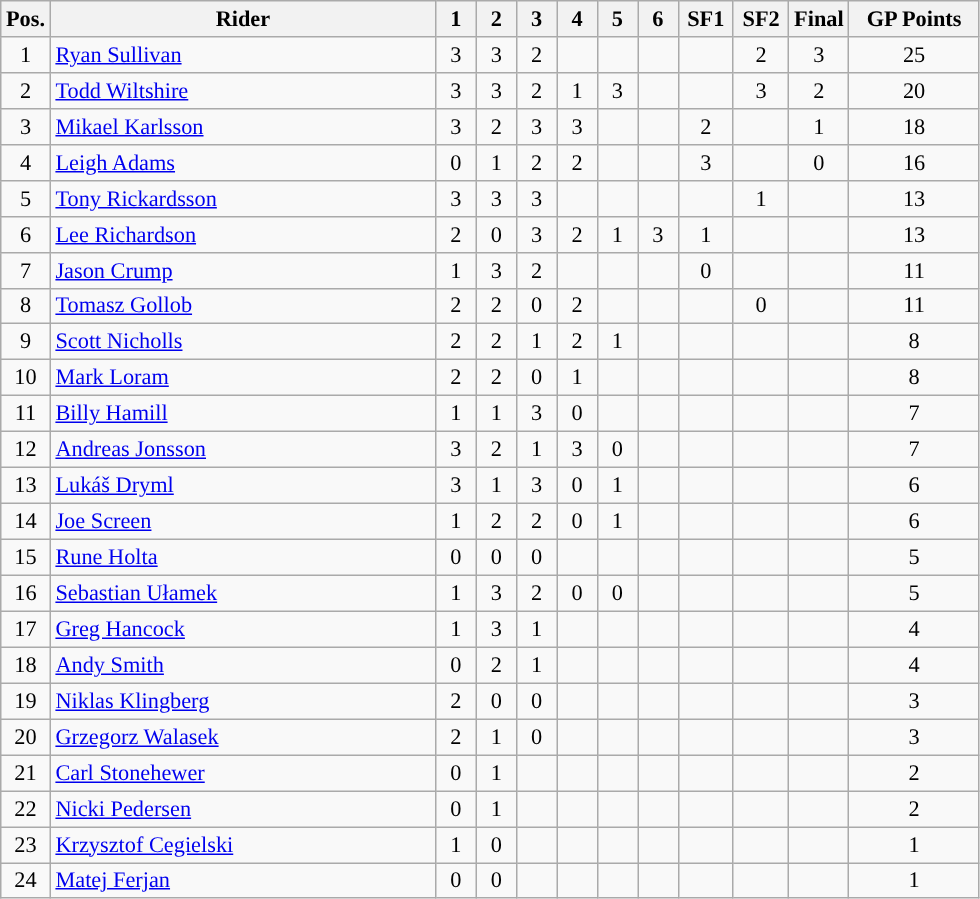<table class=wikitable style="font-size:93%;">
<tr>
<th width=25px>Pos.</th>
<th width=250px>Rider</th>
<th width=20px>1</th>
<th width=20px>2</th>
<th width=20px>3</th>
<th width=20px>4</th>
<th width=20px>5</th>
<th width=20px>6</th>
<th width=30px>SF1</th>
<th width=30px>SF2</th>
<th width=30px>Final</th>
<th width=80px>GP Points</th>
</tr>
<tr align=center style="background-color:">
<td>1</td>
<td align=left> <a href='#'>Ryan Sullivan</a></td>
<td>3</td>
<td>3</td>
<td>2</td>
<td></td>
<td></td>
<td></td>
<td></td>
<td>2</td>
<td>3</td>
<td>25</td>
</tr>
<tr align=center style="background-color:">
<td>2</td>
<td align=left> <a href='#'>Todd Wiltshire</a></td>
<td>3</td>
<td>3</td>
<td>2</td>
<td>1</td>
<td>3</td>
<td></td>
<td></td>
<td>3</td>
<td>2</td>
<td>20</td>
</tr>
<tr align=center style="background-color:">
<td>3</td>
<td align=left> <a href='#'>Mikael Karlsson</a></td>
<td>3</td>
<td>2</td>
<td>3</td>
<td>3</td>
<td></td>
<td></td>
<td>2</td>
<td></td>
<td>1</td>
<td>18</td>
</tr>
<tr align=center>
<td>4</td>
<td align=left> <a href='#'>Leigh Adams</a></td>
<td>0</td>
<td>1</td>
<td>2</td>
<td>2</td>
<td></td>
<td></td>
<td>3</td>
<td></td>
<td>0</td>
<td>16</td>
</tr>
<tr align=center>
<td>5</td>
<td align=left> <a href='#'>Tony Rickardsson</a></td>
<td>3</td>
<td>3</td>
<td>3</td>
<td></td>
<td></td>
<td></td>
<td></td>
<td>1</td>
<td></td>
<td>13</td>
</tr>
<tr align=center>
<td>6</td>
<td align=left> <a href='#'>Lee Richardson</a></td>
<td>2</td>
<td>0</td>
<td>3</td>
<td>2</td>
<td>1</td>
<td>3</td>
<td>1</td>
<td></td>
<td></td>
<td>13</td>
</tr>
<tr align=center>
<td>7</td>
<td align=left> <a href='#'>Jason Crump</a></td>
<td>1</td>
<td>3</td>
<td>2</td>
<td></td>
<td></td>
<td></td>
<td>0</td>
<td></td>
<td></td>
<td>11</td>
</tr>
<tr align=center>
<td>8</td>
<td align=left> <a href='#'>Tomasz Gollob</a></td>
<td>2</td>
<td>2</td>
<td>0</td>
<td>2</td>
<td></td>
<td></td>
<td></td>
<td>0</td>
<td></td>
<td>11</td>
</tr>
<tr align=center>
<td>9</td>
<td align=left> <a href='#'>Scott Nicholls</a></td>
<td>2</td>
<td>2</td>
<td>1</td>
<td>2</td>
<td>1</td>
<td></td>
<td></td>
<td></td>
<td></td>
<td>8</td>
</tr>
<tr align=center>
<td>10</td>
<td align=left> <a href='#'>Mark Loram</a></td>
<td>2</td>
<td>2</td>
<td>0</td>
<td>1</td>
<td></td>
<td></td>
<td></td>
<td></td>
<td></td>
<td>8</td>
</tr>
<tr align=center>
<td>11</td>
<td align=left> <a href='#'>Billy Hamill</a></td>
<td>1</td>
<td>1</td>
<td>3</td>
<td>0</td>
<td></td>
<td></td>
<td></td>
<td></td>
<td></td>
<td>7</td>
</tr>
<tr align=center>
<td>12</td>
<td align=left> <a href='#'>Andreas Jonsson</a></td>
<td>3</td>
<td>2</td>
<td>1</td>
<td>3</td>
<td>0</td>
<td></td>
<td></td>
<td></td>
<td></td>
<td>7</td>
</tr>
<tr align=center>
<td>13</td>
<td align=left> <a href='#'>Lukáš Dryml</a></td>
<td>3</td>
<td>1</td>
<td>3</td>
<td>0</td>
<td>1</td>
<td></td>
<td></td>
<td></td>
<td></td>
<td>6</td>
</tr>
<tr align=center>
<td>14</td>
<td align=left> <a href='#'>Joe Screen</a></td>
<td>1</td>
<td>2</td>
<td>2</td>
<td>0</td>
<td>1</td>
<td></td>
<td></td>
<td></td>
<td></td>
<td>6</td>
</tr>
<tr align=center>
<td>15</td>
<td align=left> <a href='#'>Rune Holta</a></td>
<td>0</td>
<td>0</td>
<td>0</td>
<td></td>
<td></td>
<td></td>
<td></td>
<td></td>
<td></td>
<td>5</td>
</tr>
<tr align=center>
<td>16</td>
<td align=left> <a href='#'>Sebastian Ułamek</a></td>
<td>1</td>
<td>3</td>
<td>2</td>
<td>0</td>
<td>0</td>
<td></td>
<td></td>
<td></td>
<td></td>
<td>5</td>
</tr>
<tr align=center>
<td>17</td>
<td align=left> <a href='#'>Greg Hancock</a></td>
<td>1</td>
<td>3</td>
<td>1</td>
<td></td>
<td></td>
<td></td>
<td></td>
<td></td>
<td></td>
<td>4</td>
</tr>
<tr align=center>
<td>18</td>
<td align=left> <a href='#'>Andy Smith</a></td>
<td>0</td>
<td>2</td>
<td>1</td>
<td></td>
<td></td>
<td></td>
<td></td>
<td></td>
<td></td>
<td>4</td>
</tr>
<tr align=center>
<td>19</td>
<td align=left> <a href='#'>Niklas Klingberg</a></td>
<td>2</td>
<td>0</td>
<td>0</td>
<td></td>
<td></td>
<td></td>
<td></td>
<td></td>
<td></td>
<td>3</td>
</tr>
<tr align=center>
<td>20</td>
<td align=left> <a href='#'>Grzegorz Walasek</a></td>
<td>2</td>
<td>1</td>
<td>0</td>
<td></td>
<td></td>
<td></td>
<td></td>
<td></td>
<td></td>
<td>3</td>
</tr>
<tr align=center>
<td>21</td>
<td align=left> <a href='#'>Carl Stonehewer</a></td>
<td>0</td>
<td>1</td>
<td></td>
<td></td>
<td></td>
<td></td>
<td></td>
<td></td>
<td></td>
<td>2</td>
</tr>
<tr align=center>
<td>22</td>
<td align=left> <a href='#'>Nicki Pedersen</a></td>
<td>0</td>
<td>1</td>
<td></td>
<td></td>
<td></td>
<td></td>
<td></td>
<td></td>
<td></td>
<td>2</td>
</tr>
<tr align=center>
<td>23</td>
<td align=left> <a href='#'>Krzysztof Cegielski</a></td>
<td>1</td>
<td>0</td>
<td></td>
<td></td>
<td></td>
<td></td>
<td></td>
<td></td>
<td></td>
<td>1</td>
</tr>
<tr align=center>
<td>24</td>
<td align=left> <a href='#'>Matej Ferjan</a></td>
<td>0</td>
<td>0</td>
<td></td>
<td></td>
<td></td>
<td></td>
<td></td>
<td></td>
<td></td>
<td>1</td>
</tr>
</table>
